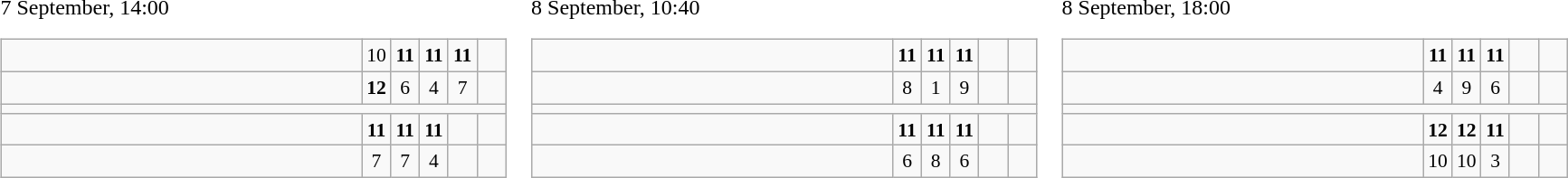<table>
<tr>
<td>7 September, 14:00<br><table class="wikitable" style="text-align:center; font-size:90%;">
<tr>
<td style="width:18em; text-align:left;"><strong></strong></td>
<td style="width:1em">10</td>
<td style="width:1em"><strong>11</strong></td>
<td style="width:1em"><strong>11</strong></td>
<td style="width:1em"><strong>11</strong></td>
<td style="width:1em"></td>
</tr>
<tr>
<td style="text-align:left;"></td>
<td><strong>12</strong></td>
<td>6</td>
<td>4</td>
<td>7</td>
<td></td>
</tr>
<tr>
<td colspan="6"></td>
</tr>
<tr>
<td style="text-align:left;"><strong></strong></td>
<td><strong>11</strong></td>
<td><strong>11</strong></td>
<td><strong>11</strong></td>
<td></td>
<td></td>
</tr>
<tr>
<td style="text-align:left;"></td>
<td>7</td>
<td>7</td>
<td>4</td>
<td></td>
<td></td>
</tr>
</table>
</td>
<td>8 September, 10:40<br><table class="wikitable" style="text-align:center; font-size:90%;">
<tr>
<td style="width:18em; text-align:left;"><strong></strong></td>
<td style="width:1em"><strong>11</strong></td>
<td style="width:1em"><strong>11</strong></td>
<td style="width:1em"><strong>11</strong></td>
<td style="width:1em"></td>
<td style="width:1em"></td>
</tr>
<tr>
<td style="text-align:left;"></td>
<td>8</td>
<td>1</td>
<td>9</td>
<td></td>
<td></td>
</tr>
<tr>
<td colspan="6"></td>
</tr>
<tr>
<td style="text-align:left;"><strong></strong></td>
<td><strong>11</strong></td>
<td><strong>11</strong></td>
<td><strong>11</strong></td>
<td></td>
<td></td>
</tr>
<tr>
<td style="text-align:left;"></td>
<td>6</td>
<td>8</td>
<td>6</td>
<td></td>
<td></td>
</tr>
</table>
</td>
<td>8 September, 18:00<br><table class="wikitable" style="text-align:center; font-size:90%;">
<tr>
<td style="width:18em; text-align:left;"><strong></strong></td>
<td style="width:1em"><strong>11</strong></td>
<td style="width:1em"><strong>11</strong></td>
<td style="width:1em"><strong>11</strong></td>
<td style="width:1em"></td>
<td style="width:1em"></td>
</tr>
<tr>
<td style="text-align:left;"></td>
<td>4</td>
<td>9</td>
<td>6</td>
<td></td>
<td></td>
</tr>
<tr>
<td colspan="6"></td>
</tr>
<tr>
<td style="text-align:left;"><strong></strong></td>
<td><strong>12</strong></td>
<td><strong>12</strong></td>
<td><strong>11</strong></td>
<td></td>
<td></td>
</tr>
<tr>
<td style="text-align:left;"></td>
<td>10</td>
<td>10</td>
<td>3</td>
<td></td>
<td></td>
</tr>
</table>
</td>
</tr>
</table>
